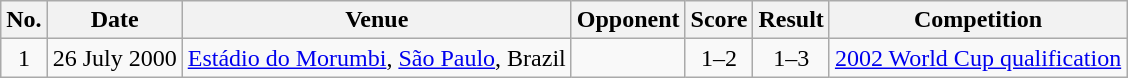<table class="wikitable sortable">
<tr>
<th scope="col">No.</th>
<th scope="col">Date</th>
<th scope="col">Venue</th>
<th scope="col">Opponent</th>
<th scope="col">Score</th>
<th scope="col">Result</th>
<th scope="col">Competition</th>
</tr>
<tr>
<td align="center">1</td>
<td>26 July 2000</td>
<td><a href='#'>Estádio do Morumbi</a>, <a href='#'>São Paulo</a>, Brazil</td>
<td></td>
<td align="center">1–2</td>
<td align="center">1–3</td>
<td><a href='#'>2002 World Cup qualification</a></td>
</tr>
</table>
